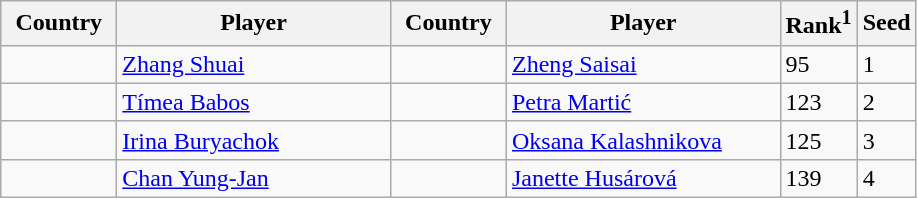<table class="sortable wikitable">
<tr>
<th style="width:70px;">Country</th>
<th style="width:175px;">Player</th>
<th style="width:70px;">Country</th>
<th style="width:175px;">Player</th>
<th>Rank<sup>1</sup></th>
<th>Seed</th>
</tr>
<tr>
<td></td>
<td><a href='#'>Zhang Shuai</a></td>
<td></td>
<td><a href='#'>Zheng Saisai</a></td>
<td>95</td>
<td>1</td>
</tr>
<tr>
<td></td>
<td><a href='#'>Tímea Babos</a></td>
<td></td>
<td><a href='#'>Petra Martić</a></td>
<td>123</td>
<td>2</td>
</tr>
<tr>
<td></td>
<td><a href='#'>Irina Buryachok</a></td>
<td></td>
<td><a href='#'>Oksana Kalashnikova</a></td>
<td>125</td>
<td>3</td>
</tr>
<tr>
<td></td>
<td><a href='#'>Chan Yung-Jan</a></td>
<td></td>
<td><a href='#'>Janette Husárová</a></td>
<td>139</td>
<td>4</td>
</tr>
</table>
